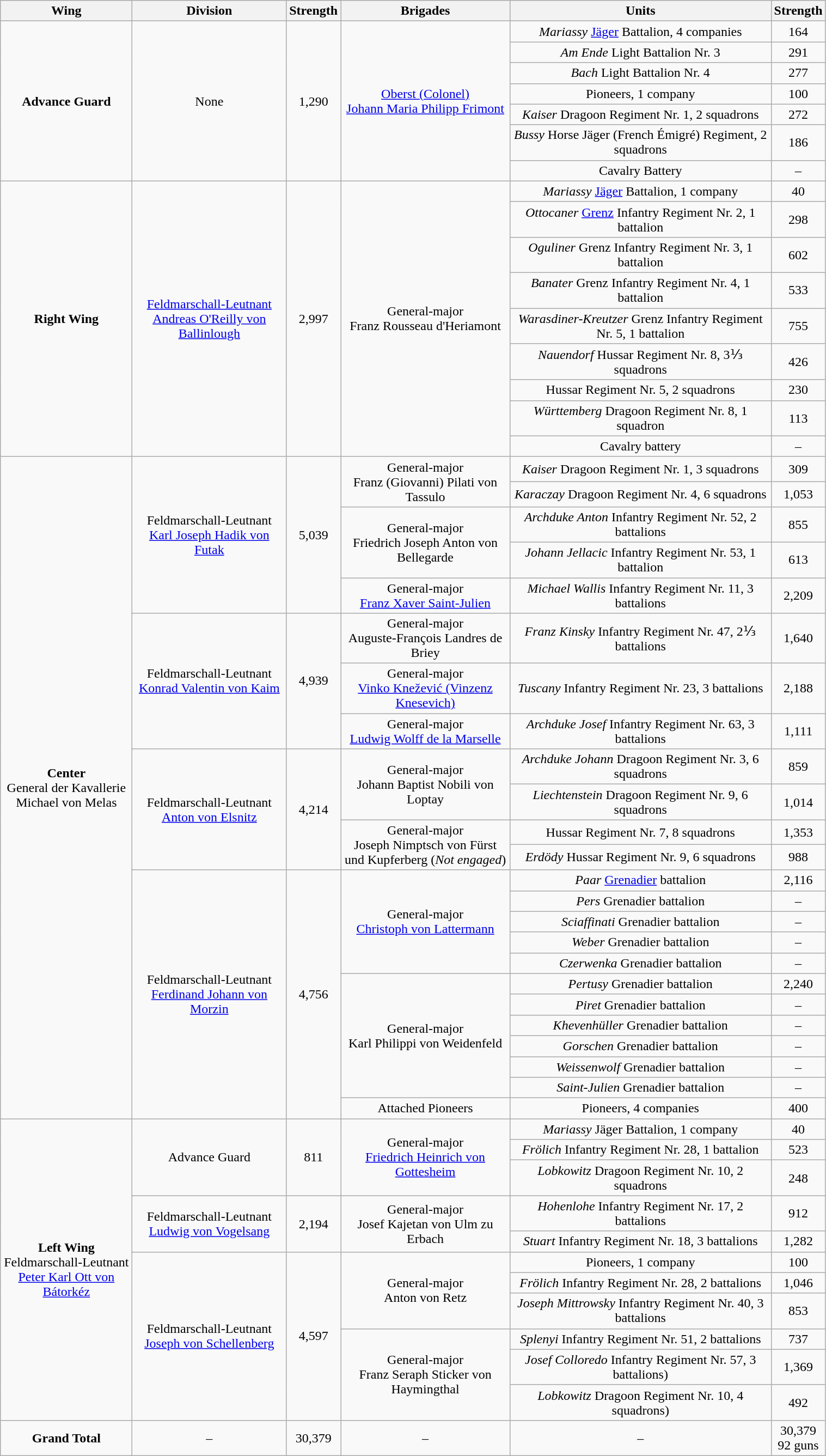<table class="wikitable" style="text-align:center; width:80%;">
<tr>
<th>Wing</th>
<th>Division</th>
<th>Strength</th>
<th>Brigades</th>
<th>Units</th>
<th>Strength</th>
</tr>
<tr>
<td ROWSPAN=7><strong>Advance Guard</strong></td>
<td ROWSPAN=7>None</td>
<td ROWSPAN=7>1,290</td>
<td ROWSPAN=7><a href='#'>Oberst (Colonel)</a><br><a href='#'>Johann Maria Philipp Frimont</a></td>
<td><em>Mariassy</em> <a href='#'>Jäger</a> Battalion, 4 companies</td>
<td>164</td>
</tr>
<tr>
<td><em>Am Ende</em> Light Battalion Nr. 3</td>
<td>291</td>
</tr>
<tr>
<td><em>Bach</em> Light Battalion Nr. 4</td>
<td>277</td>
</tr>
<tr>
<td>Pioneers, 1 company</td>
<td>100</td>
</tr>
<tr>
<td><em>Kaiser</em> Dragoon Regiment Nr. 1, 2 squadrons</td>
<td>272</td>
</tr>
<tr>
<td><em>Bussy</em> Horse Jäger (French Émigré) Regiment, 2 squadrons</td>
<td>186</td>
</tr>
<tr>
<td>Cavalry Battery</td>
<td>–</td>
</tr>
<tr>
<td ROWSPAN=9><strong>Right Wing</strong></td>
<td ROWSPAN=9><a href='#'>Feldmarschall-Leutnant</a><br><a href='#'>Andreas O'Reilly von Ballinlough</a></td>
<td ROWSPAN=9>2,997</td>
<td ROWSPAN=9>General-major<br>Franz Rousseau d'Heriamont</td>
<td><em>Mariassy</em> <a href='#'>Jäger</a> Battalion, 1 company</td>
<td>40</td>
</tr>
<tr>
<td><em>Ottocaner</em> <a href='#'>Grenz</a> Infantry Regiment Nr. 2, 1 battalion</td>
<td>298</td>
</tr>
<tr>
<td><em>Oguliner</em> Grenz Infantry Regiment Nr. 3, 1 battalion</td>
<td>602</td>
</tr>
<tr>
<td><em>Banater</em> Grenz Infantry Regiment Nr. 4, 1 battalion</td>
<td>533</td>
</tr>
<tr>
<td><em>Warasdiner-Kreutzer</em> Grenz Infantry Regiment Nr. 5, 1 battalion</td>
<td>755</td>
</tr>
<tr>
<td><em>Nauendorf</em> Hussar Regiment Nr. 8, 3⅓ squadrons</td>
<td>426</td>
</tr>
<tr>
<td>Hussar Regiment Nr. 5, 2 squadrons</td>
<td>230</td>
</tr>
<tr>
<td><em>Württemberg</em> Dragoon Regiment Nr. 8, 1 squadron</td>
<td>113</td>
</tr>
<tr>
<td>Cavalry battery</td>
<td>–</td>
</tr>
<tr>
<td ROWSPAN=24><strong>Center</strong><br>General der Kavallerie<br>Michael von Melas</td>
<td ROWSPAN=5>Feldmarschall-Leutnant<br><a href='#'>Karl Joseph Hadik von Futak</a></td>
<td ROWSPAN=5>5,039</td>
<td ROWSPAN=2>General-major<br>Franz (Giovanni) Pilati von Tassulo</td>
<td><em>Kaiser</em> Dragoon Regiment Nr. 1, 3 squadrons</td>
<td>309</td>
</tr>
<tr>
<td><em>Karaczay</em> Dragoon Regiment Nr. 4, 6 squadrons</td>
<td>1,053</td>
</tr>
<tr>
<td ROWSPAN=2>General-major<br>Friedrich Joseph Anton von Bellegarde</td>
<td><em>Archduke Anton</em> Infantry Regiment Nr. 52, 2 battalions</td>
<td>855</td>
</tr>
<tr>
<td><em>Johann Jellacic</em> Infantry Regiment Nr. 53, 1 battalion</td>
<td>613</td>
</tr>
<tr>
<td ROWSPAN=1>General-major<br><a href='#'>Franz Xaver Saint-Julien</a></td>
<td><em>Michael Wallis</em> Infantry Regiment Nr. 11, 3 battalions</td>
<td>2,209</td>
</tr>
<tr>
<td ROWSPAN=3>Feldmarschall-Leutnant<br><a href='#'>Konrad Valentin von Kaim</a></td>
<td ROWSPAN=3>4,939</td>
<td ROWSPAN=1>General-major<br>Auguste-François Landres de Briey</td>
<td><em>Franz Kinsky</em> Infantry Regiment Nr. 47, 2⅓ battalions</td>
<td>1,640</td>
</tr>
<tr>
<td ROWSPAN=1>General-major<br><a href='#'>Vinko Knežević (Vinzenz Knesevich)</a></td>
<td><em>Tuscany</em> Infantry Regiment Nr. 23, 3 battalions</td>
<td>2,188</td>
</tr>
<tr>
<td ROWSPAN=1>General-major<br><a href='#'>Ludwig Wolff de la Marselle</a></td>
<td><em>Archduke Josef</em> Infantry Regiment Nr. 63, 3 battalions</td>
<td>1,111</td>
</tr>
<tr>
<td ROWSPAN=4>Feldmarschall-Leutnant<br><a href='#'>Anton von Elsnitz</a></td>
<td ROWSPAN=4>4,214</td>
<td ROWSPAN=2>General-major<br>Johann Baptist Nobili von Loptay</td>
<td><em>Archduke Johann</em> Dragoon Regiment Nr. 3, 6 squadrons</td>
<td>859</td>
</tr>
<tr>
<td><em>Liechtenstein</em> Dragoon Regiment Nr. 9, 6 squadrons</td>
<td>1,014</td>
</tr>
<tr>
<td ROWSPAN=2>General-major<br>Joseph Nimptsch von Fürst<br>und Kupferberg (<em>Not engaged</em>)</td>
<td>Hussar Regiment Nr. 7, 8 squadrons</td>
<td>1,353</td>
</tr>
<tr>
<td><em>Erdödy</em> Hussar Regiment Nr. 9, 6 squadrons</td>
<td>988</td>
</tr>
<tr>
<td ROWSPAN=12>Feldmarschall-Leutnant<br><a href='#'>Ferdinand Johann von Morzin</a></td>
<td ROWSPAN=12>4,756</td>
<td ROWSPAN=5>General-major<br><a href='#'>Christoph von Lattermann</a></td>
<td><em>Paar</em> <a href='#'>Grenadier</a> battalion</td>
<td>2,116</td>
</tr>
<tr>
<td><em>Pers</em> Grenadier battalion</td>
<td>–</td>
</tr>
<tr>
<td><em>Sciaffinati</em> Grenadier battalion</td>
<td>–</td>
</tr>
<tr>
<td><em>Weber</em> Grenadier battalion</td>
<td>–</td>
</tr>
<tr>
<td><em>Czerwenka</em> Grenadier battalion</td>
<td>–</td>
</tr>
<tr>
<td ROWSPAN=6>General-major<br>Karl Philippi von Weidenfeld</td>
<td><em>Pertusy</em> Grenadier battalion</td>
<td>2,240</td>
</tr>
<tr>
<td><em>Piret</em> Grenadier battalion</td>
<td>–</td>
</tr>
<tr>
<td><em>Khevenhüller</em> Grenadier battalion</td>
<td>–</td>
</tr>
<tr>
<td><em>Gorschen</em> Grenadier battalion</td>
<td>–</td>
</tr>
<tr>
<td><em>Weissenwolf</em> Grenadier battalion</td>
<td>–</td>
</tr>
<tr>
<td><em>Saint-Julien</em> Grenadier battalion</td>
<td>–</td>
</tr>
<tr>
<td ROWSPAN=1>Attached Pioneers</td>
<td>Pioneers, 4 companies</td>
<td>400</td>
</tr>
<tr>
<td ROWSPAN=11><strong>Left Wing</strong><br>Feldmarschall-Leutnant<br><a href='#'>Peter Karl Ott von Bátorkéz</a></td>
<td ROWSPAN=3>Advance Guard</td>
<td ROWSPAN=3>811</td>
<td ROWSPAN=3>General-major<br><a href='#'>Friedrich Heinrich von Gottesheim</a></td>
<td><em>Mariassy</em> Jäger Battalion, 1 company</td>
<td>40</td>
</tr>
<tr>
<td><em>Frölich</em> Infantry Regiment Nr. 28, 1 battalion</td>
<td>523</td>
</tr>
<tr>
<td><em>Lobkowitz</em> Dragoon Regiment Nr. 10, 2 squadrons</td>
<td>248</td>
</tr>
<tr>
<td ROWSPAN=2>Feldmarschall-Leutnant<br><a href='#'>Ludwig von Vogelsang</a></td>
<td ROWSPAN=2>2,194</td>
<td ROWSPAN=2>General-major<br>Josef Kajetan von Ulm zu Erbach</td>
<td><em>Hohenlohe</em> Infantry Regiment Nr. 17, 2 battalions</td>
<td>912</td>
</tr>
<tr>
<td><em>Stuart</em> Infantry Regiment Nr. 18, 3 battalions</td>
<td>1,282</td>
</tr>
<tr>
<td ROWSPAN=6>Feldmarschall-Leutnant<br><a href='#'>Joseph von Schellenberg</a></td>
<td ROWSPAN=6>4,597</td>
<td ROWSPAN=3>General-major<br>Anton von Retz</td>
<td>Pioneers, 1 company</td>
<td>100</td>
</tr>
<tr>
<td><em>Frölich</em> Infantry Regiment Nr. 28, 2 battalions</td>
<td>1,046</td>
</tr>
<tr>
<td><em>Joseph Mittrowsky</em> Infantry Regiment Nr. 40, 3 battalions</td>
<td>853</td>
</tr>
<tr>
<td ROWSPAN=3>General-major<br>Franz Seraph Sticker von Haymingthal</td>
<td><em>Splenyi</em> Infantry Regiment Nr. 51, 2 battalions</td>
<td>737</td>
</tr>
<tr>
<td><em>Josef Colloredo</em> Infantry Regiment Nr. 57, 3 battalions)</td>
<td>1,369</td>
</tr>
<tr>
<td><em>Lobkowitz</em> Dragoon Regiment Nr. 10, 4 squadrons)</td>
<td>492</td>
</tr>
<tr>
<td ROWSPAN=1><strong>Grand Total</strong></td>
<td ROWSPAN=1>–</td>
<td ROWSPAN=1>30,379</td>
<td ROWSPAN=1>–</td>
<td>–</td>
<td>30,379<br>92 guns</td>
</tr>
</table>
